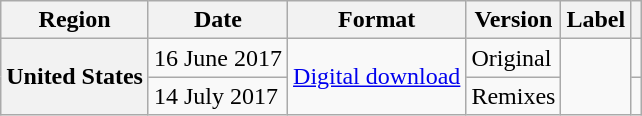<table class="wikitable plainrowheaders">
<tr>
<th>Region</th>
<th>Date</th>
<th>Format</th>
<th>Version</th>
<th>Label</th>
<th></th>
</tr>
<tr>
<th scope="row" rowspan="2">United States</th>
<td>16 June 2017</td>
<td rowspan="2"><a href='#'>Digital download</a></td>
<td>Original</td>
<td rowspan="2"></td>
<td></td>
</tr>
<tr>
<td>14 July 2017</td>
<td>Remixes</td>
<td></td>
</tr>
</table>
